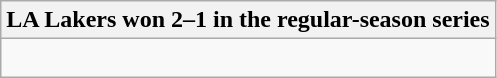<table class="wikitable collapsible collapsed">
<tr>
<th>LA Lakers won 2–1 in the regular-season series</th>
</tr>
<tr>
<td><br>

</td>
</tr>
</table>
